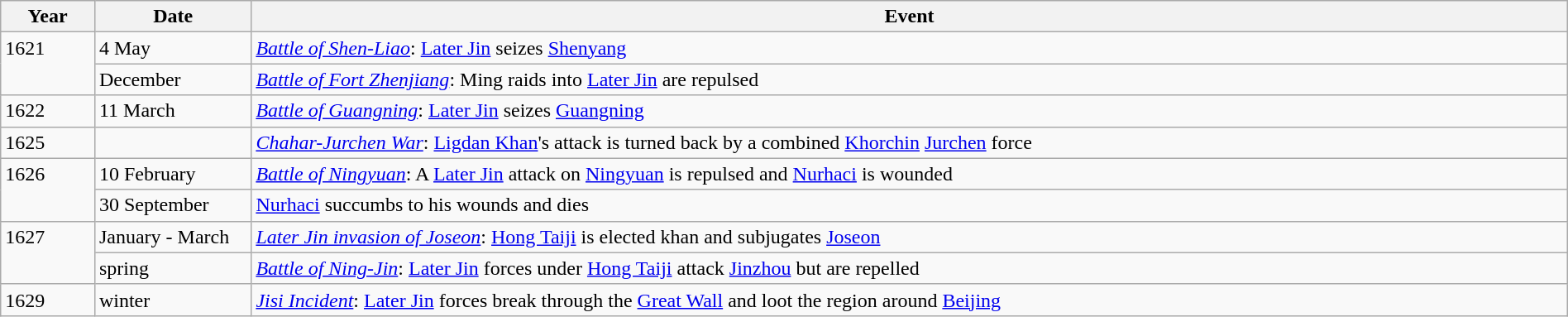<table class="wikitable" style="width:100%;">
<tr>
<th style="width:6%">Year</th>
<th style="width:10%">Date</th>
<th>Event</th>
</tr>
<tr>
<td rowspan="2" style="vertical-align:top;">1621</td>
<td>4 May</td>
<td><em><a href='#'>Battle of Shen-Liao</a></em>: <a href='#'>Later Jin</a> seizes <a href='#'>Shenyang</a></td>
</tr>
<tr>
<td>December</td>
<td><em><a href='#'>Battle of Fort Zhenjiang</a></em>: Ming raids into <a href='#'>Later Jin</a> are repulsed</td>
</tr>
<tr>
<td>1622</td>
<td>11 March</td>
<td><em><a href='#'>Battle of Guangning</a></em>: <a href='#'>Later Jin</a> seizes <a href='#'>Guangning</a></td>
</tr>
<tr>
<td>1625</td>
<td></td>
<td><em><a href='#'>Chahar-Jurchen War</a></em>: <a href='#'>Ligdan Khan</a>'s attack is turned back by a combined <a href='#'>Khorchin</a> <a href='#'>Jurchen</a> force</td>
</tr>
<tr>
<td rowspan="2" style="vertical-align:top;">1626</td>
<td>10 February</td>
<td><em><a href='#'>Battle of Ningyuan</a></em>: A <a href='#'>Later Jin</a> attack on <a href='#'>Ningyuan</a> is repulsed and <a href='#'>Nurhaci</a> is wounded</td>
</tr>
<tr>
<td>30 September</td>
<td><a href='#'>Nurhaci</a> succumbs to his wounds and dies</td>
</tr>
<tr>
<td rowspan="2" style="vertical-align:top;">1627</td>
<td>January - March</td>
<td><em><a href='#'>Later Jin invasion of Joseon</a></em>: <a href='#'>Hong Taiji</a> is elected khan and subjugates <a href='#'>Joseon</a></td>
</tr>
<tr>
<td>spring</td>
<td><em><a href='#'>Battle of Ning-Jin</a></em>: <a href='#'>Later Jin</a> forces under <a href='#'>Hong Taiji</a> attack <a href='#'>Jinzhou</a> but are repelled</td>
</tr>
<tr>
<td>1629</td>
<td>winter</td>
<td><em><a href='#'>Jisi Incident</a></em>: <a href='#'>Later Jin</a> forces break through the <a href='#'>Great Wall</a> and loot the region around <a href='#'>Beijing</a></td>
</tr>
</table>
